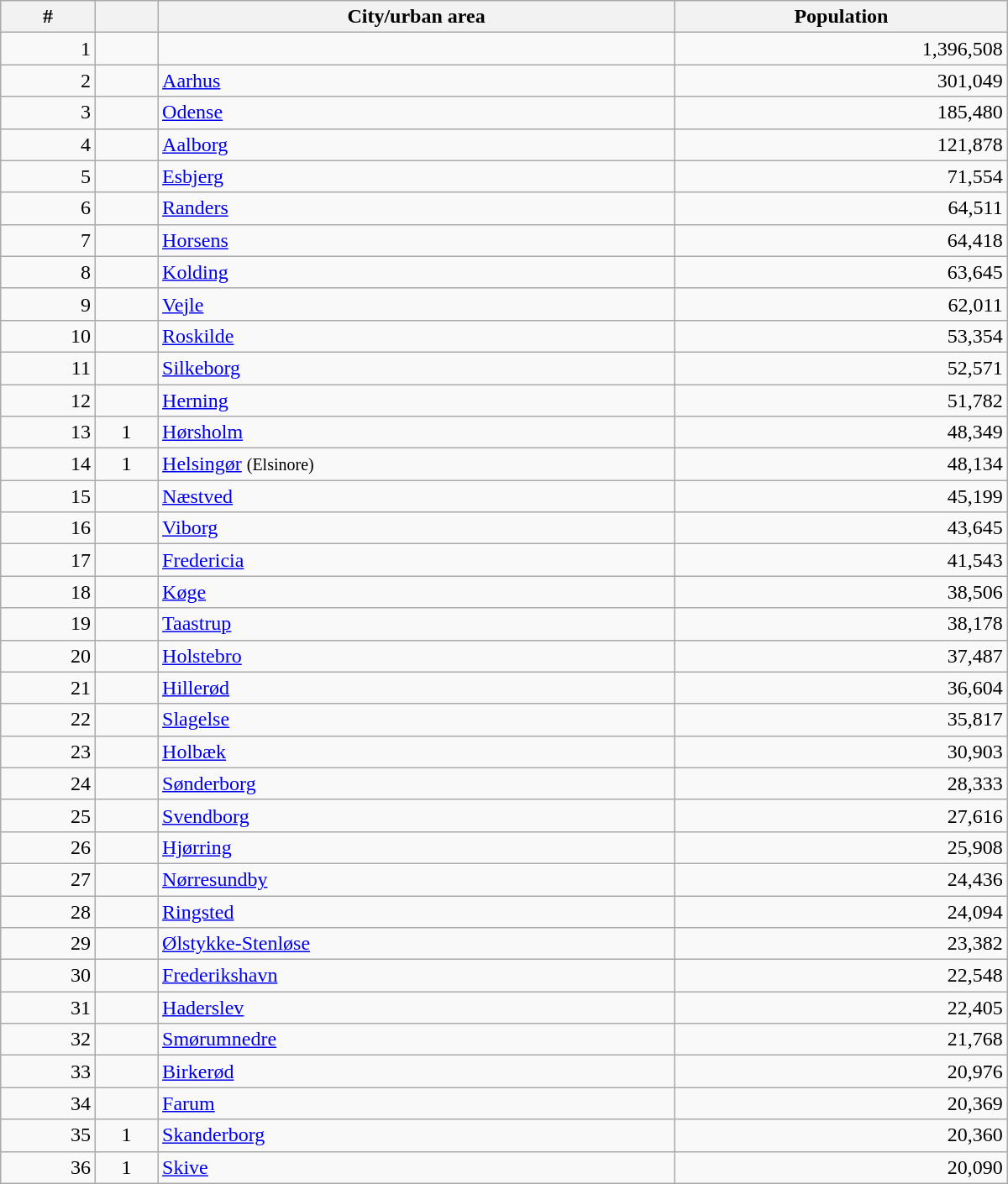<table class="wikitable" style="text-align:right; width:50em; max-width:100%;">
<tr>
<th>#</th>
<th></th>
<th>City/urban area</th>
<th>Population</th>
</tr>
<tr>
<td>1</td>
<td style="text-align:center;"></td>
<td style="text-align:left; width:fit-content;"></td>
<td>1,396,508</td>
</tr>
<tr>
<td>2</td>
<td style="text-align:center;"></td>
<td style="text-align:left;"><a href='#'>Aarhus</a></td>
<td>301,049</td>
</tr>
<tr>
<td>3</td>
<td style="text-align:center;"></td>
<td style="text-align:left;"><a href='#'>Odense</a></td>
<td>185,480</td>
</tr>
<tr>
<td>4</td>
<td style="text-align:center;"></td>
<td style="text-align:left;"><a href='#'>Aalborg</a></td>
<td>121,878</td>
</tr>
<tr>
<td>5</td>
<td style="text-align:center;"></td>
<td style="text-align:left;"><a href='#'>Esbjerg</a></td>
<td>71,554</td>
</tr>
<tr>
<td>6</td>
<td style="text-align:center;"></td>
<td style="text-align:left;"><a href='#'>Randers</a></td>
<td>64,511</td>
</tr>
<tr>
<td>7</td>
<td style="text-align:center;"></td>
<td style="text-align:left;"><a href='#'>Horsens</a></td>
<td>64,418</td>
</tr>
<tr>
<td>8</td>
<td style="text-align:center;"></td>
<td style="text-align:left;"><a href='#'>Kolding</a></td>
<td>63,645</td>
</tr>
<tr>
<td>9</td>
<td style="text-align:center;"></td>
<td style="text-align:left;"><a href='#'>Vejle</a></td>
<td>62,011</td>
</tr>
<tr>
<td>10</td>
<td style="text-align:center;"></td>
<td style="text-align:left;"><a href='#'>Roskilde</a></td>
<td>53,354</td>
</tr>
<tr>
<td>11</td>
<td style="text-align:center;"></td>
<td style="text-align:left;"><a href='#'>Silkeborg</a></td>
<td>52,571</td>
</tr>
<tr>
<td>12</td>
<td style="text-align:center;"></td>
<td style="text-align:left;"><a href='#'>Herning</a></td>
<td>51,782</td>
</tr>
<tr>
<td>13</td>
<td style="text-align:center;"> 1</td>
<td style="text-align:left;"><a href='#'>Hørsholm</a></td>
<td>48,349</td>
</tr>
<tr>
<td>14</td>
<td style="text-align:center;"> 1</td>
<td style="text-align:left;"><a href='#'>Helsingør</a> <small>(Elsinore)</small></td>
<td>48,134</td>
</tr>
<tr>
<td>15</td>
<td style="text-align:center;"></td>
<td style="text-align:left;"><a href='#'>Næstved</a></td>
<td>45,199</td>
</tr>
<tr>
<td>16</td>
<td style="text-align:center;"></td>
<td style="text-align:left;"><a href='#'>Viborg</a></td>
<td>43,645</td>
</tr>
<tr>
<td>17</td>
<td style="text-align:center;"></td>
<td style="text-align:left;"><a href='#'>Fredericia</a></td>
<td>41,543</td>
</tr>
<tr>
<td>18</td>
<td style="text-align:center;"></td>
<td style="text-align:left;"><a href='#'>Køge</a></td>
<td>38,506</td>
</tr>
<tr>
<td>19</td>
<td style="text-align:center;"></td>
<td style="text-align:left;"><a href='#'>Taastrup</a></td>
<td>38,178</td>
</tr>
<tr>
<td>20</td>
<td style="text-align:center;"></td>
<td style="text-align:left;"><a href='#'>Holstebro</a></td>
<td>37,487</td>
</tr>
<tr>
<td>21</td>
<td style="text-align:center;"></td>
<td style="text-align:left;"><a href='#'>Hillerød</a></td>
<td>36,604</td>
</tr>
<tr>
<td>22</td>
<td style="text-align:center;"></td>
<td style="text-align:left;"><a href='#'>Slagelse</a></td>
<td>35,817</td>
</tr>
<tr>
<td>23</td>
<td style="text-align:center;"></td>
<td style="text-align:left;"><a href='#'>Holbæk</a></td>
<td>30,903</td>
</tr>
<tr>
<td>24</td>
<td style="text-align:center;"></td>
<td style="text-align:left;"><a href='#'>Sønderborg</a></td>
<td>28,333</td>
</tr>
<tr>
<td>25</td>
<td style="text-align:center;"></td>
<td style="text-align:left;"><a href='#'>Svendborg</a></td>
<td>27,616</td>
</tr>
<tr>
<td>26</td>
<td style="text-align:center;"></td>
<td style="text-align:left;"><a href='#'>Hjørring</a></td>
<td>25,908</td>
</tr>
<tr>
<td>27</td>
<td style="text-align:center;"></td>
<td style="text-align:left;"><a href='#'>Nørresundby</a></td>
<td>24,436</td>
</tr>
<tr>
<td>28</td>
<td style="text-align:center;"></td>
<td style="text-align:left;"><a href='#'>Ringsted</a></td>
<td>24,094</td>
</tr>
<tr>
<td>29</td>
<td style="text-align:center;"></td>
<td style="text-align:left;"><a href='#'>Ølstykke-Stenløse</a></td>
<td>23,382</td>
</tr>
<tr>
<td>30</td>
<td style="text-align:center;"></td>
<td style="text-align:left;"><a href='#'>Frederikshavn</a></td>
<td>22,548</td>
</tr>
<tr>
<td>31</td>
<td style="text-align:center;"></td>
<td style="text-align:left;"><a href='#'>Haderslev</a></td>
<td>22,405</td>
</tr>
<tr>
<td>32</td>
<td style="text-align:center;"></td>
<td style="text-align:left;"><a href='#'>Smørumnedre</a></td>
<td>21,768</td>
</tr>
<tr>
<td>33</td>
<td style="text-align:center;"></td>
<td style="text-align:left;"><a href='#'>Birkerød</a></td>
<td>20,976</td>
</tr>
<tr>
<td>34</td>
<td style="text-align:center;"></td>
<td style="text-align:left;"><a href='#'>Farum</a></td>
<td>20,369</td>
</tr>
<tr>
<td>35</td>
<td style="text-align:center;"> 1</td>
<td style="text-align:left;"><a href='#'>Skanderborg</a></td>
<td>20,360</td>
</tr>
<tr>
<td>36</td>
<td style="text-align:center;"> 1</td>
<td style="text-align:left;"><a href='#'>Skive</a></td>
<td>20,090</td>
</tr>
</table>
